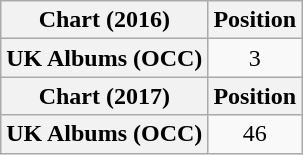<table class="wikitable plainrowheaders" style="text-align:center">
<tr>
<th>Chart (2016)</th>
<th>Position</th>
</tr>
<tr>
<th scope="row">UK Albums (OCC)</th>
<td>3</td>
</tr>
<tr>
<th>Chart (2017)</th>
<th>Position</th>
</tr>
<tr>
<th scope="row">UK Albums (OCC)</th>
<td>46</td>
</tr>
</table>
